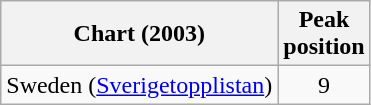<table class="wikitable">
<tr>
<th>Chart (2003)</th>
<th>Peak<br>position</th>
</tr>
<tr>
<td>Sweden (<a href='#'>Sverigetopplistan</a>)</td>
<td align="center">9</td>
</tr>
</table>
